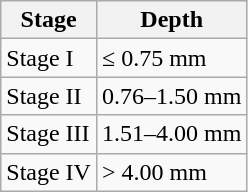<table class="wikitable" border="1">
<tr>
<th>Stage</th>
<th>Depth</th>
</tr>
<tr>
<td>Stage I</td>
<td>≤ 0.75 mm</td>
</tr>
<tr>
<td>Stage II</td>
<td>0.76–1.50 mm</td>
</tr>
<tr>
<td>Stage III</td>
<td>1.51–4.00 mm</td>
</tr>
<tr>
<td>Stage IV</td>
<td>> 4.00 mm</td>
</tr>
</table>
